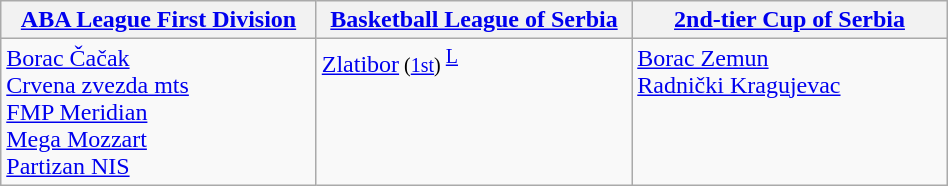<table class=wikitable width=50%>
<tr>
<th width=13%><a href='#'>ABA League First Division</a></th>
<th width=13%><a href='#'>Basketball League of Serbia</a></th>
<th width=13%><a href='#'>2nd-tier Cup of Serbia</a></th>
</tr>
<tr valign=top>
<td><a href='#'>Borac Čačak</a><br><a href='#'>Crvena zvezda mts</a><br><a href='#'>FMP Meridian</a><br><a href='#'>Mega Mozzart</a><br><a href='#'>Partizan NIS</a></td>
<td><a href='#'>Zlatibor</a><small> (<a href='#'>1st</a>) </small><sup><a href='#'>L</a></sup></td>
<td><a href='#'>Borac Zemun</a><br><a href='#'>Radnički Kragujevac</a></td>
</tr>
</table>
